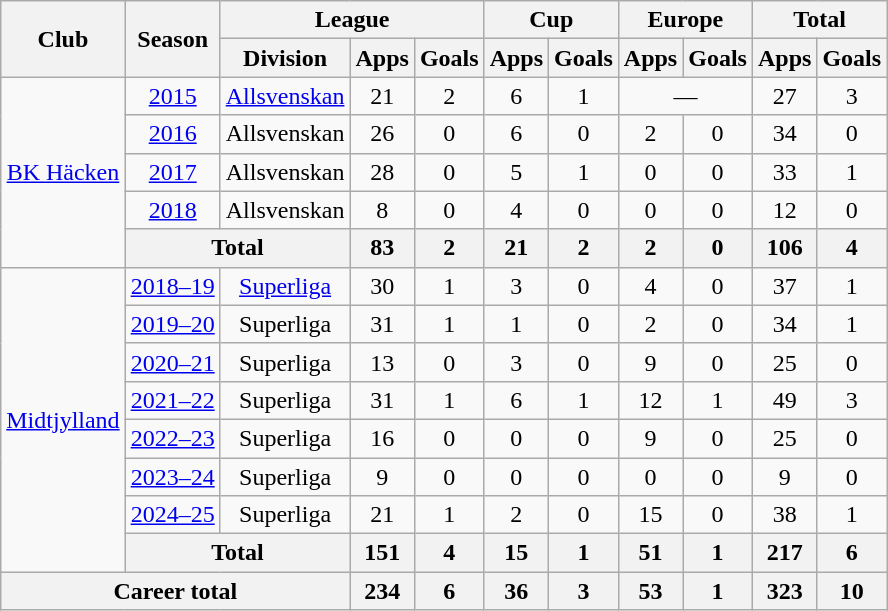<table class="wikitable" style="text-align:center">
<tr>
<th rowspan="2">Club</th>
<th rowspan="2">Season</th>
<th colspan="3">League</th>
<th colspan="2">Cup</th>
<th colspan="2">Europe</th>
<th colspan="2">Total</th>
</tr>
<tr>
<th>Division</th>
<th>Apps</th>
<th>Goals</th>
<th>Apps</th>
<th>Goals</th>
<th>Apps</th>
<th>Goals</th>
<th>Apps</th>
<th>Goals</th>
</tr>
<tr>
<td rowspan="5"><a href='#'>BK Häcken</a></td>
<td><a href='#'>2015</a></td>
<td><a href='#'>Allsvenskan</a></td>
<td>21</td>
<td>2</td>
<td>6</td>
<td>1</td>
<td colspan="2">—</td>
<td>27</td>
<td>3</td>
</tr>
<tr>
<td><a href='#'>2016</a></td>
<td>Allsvenskan</td>
<td>26</td>
<td>0</td>
<td>6</td>
<td>0</td>
<td>2</td>
<td>0</td>
<td>34</td>
<td>0</td>
</tr>
<tr>
<td><a href='#'>2017</a></td>
<td>Allsvenskan</td>
<td>28</td>
<td>0</td>
<td>5</td>
<td>1</td>
<td>0</td>
<td>0</td>
<td>33</td>
<td>1</td>
</tr>
<tr>
<td><a href='#'>2018</a></td>
<td>Allsvenskan</td>
<td>8</td>
<td>0</td>
<td>4</td>
<td>0</td>
<td>0</td>
<td>0</td>
<td>12</td>
<td>0</td>
</tr>
<tr>
<th colspan="2">Total</th>
<th>83</th>
<th>2</th>
<th>21</th>
<th>2</th>
<th>2</th>
<th>0</th>
<th>106</th>
<th>4</th>
</tr>
<tr>
<td rowspan="8"><a href='#'>Midtjylland</a></td>
<td><a href='#'>2018–19</a></td>
<td><a href='#'>Superliga</a></td>
<td>30</td>
<td>1</td>
<td>3</td>
<td>0</td>
<td>4</td>
<td>0</td>
<td>37</td>
<td>1</td>
</tr>
<tr>
<td><a href='#'>2019–20</a></td>
<td>Superliga</td>
<td>31</td>
<td>1</td>
<td>1</td>
<td>0</td>
<td>2</td>
<td>0</td>
<td>34</td>
<td>1</td>
</tr>
<tr>
<td><a href='#'>2020–21</a></td>
<td>Superliga</td>
<td>13</td>
<td>0</td>
<td>3</td>
<td>0</td>
<td>9</td>
<td>0</td>
<td>25</td>
<td>0</td>
</tr>
<tr>
<td><a href='#'>2021–22</a></td>
<td>Superliga</td>
<td>31</td>
<td>1</td>
<td>6</td>
<td>1</td>
<td>12</td>
<td>1</td>
<td>49</td>
<td>3</td>
</tr>
<tr>
<td><a href='#'>2022–23</a></td>
<td>Superliga</td>
<td>16</td>
<td>0</td>
<td>0</td>
<td>0</td>
<td>9</td>
<td>0</td>
<td>25</td>
<td>0</td>
</tr>
<tr>
<td><a href='#'>2023–24</a></td>
<td>Superliga</td>
<td>9</td>
<td>0</td>
<td>0</td>
<td>0</td>
<td>0</td>
<td>0</td>
<td>9</td>
<td>0</td>
</tr>
<tr>
<td><a href='#'>2024–25</a></td>
<td>Superliga</td>
<td>21</td>
<td>1</td>
<td>2</td>
<td>0</td>
<td>15</td>
<td>0</td>
<td>38</td>
<td>1</td>
</tr>
<tr>
<th colspan="2">Total</th>
<th>151</th>
<th>4</th>
<th>15</th>
<th>1</th>
<th>51</th>
<th>1</th>
<th>217</th>
<th>6</th>
</tr>
<tr>
<th colspan="3">Career total</th>
<th>234</th>
<th>6</th>
<th>36</th>
<th>3</th>
<th>53</th>
<th>1</th>
<th>323</th>
<th>10</th>
</tr>
</table>
